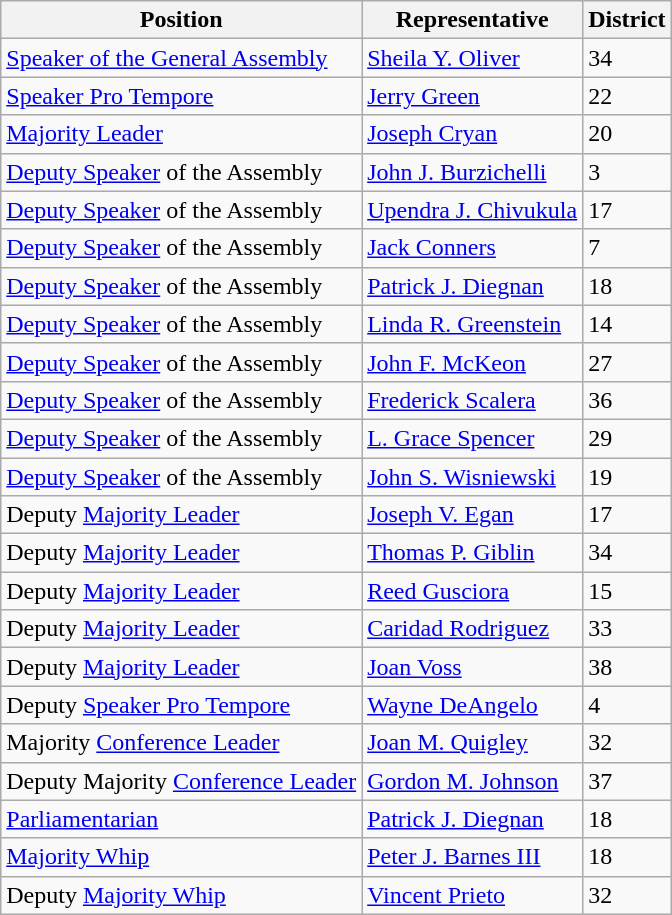<table class=wikitable>
<tr>
<th>Position</th>
<th>Representative</th>
<th>District</th>
</tr>
<tr>
<td><a href='#'>Speaker of the General Assembly</a></td>
<td><a href='#'>Sheila Y. Oliver</a></td>
<td>34</td>
</tr>
<tr>
<td><a href='#'>Speaker Pro Tempore</a></td>
<td><a href='#'>Jerry Green</a></td>
<td>22</td>
</tr>
<tr>
<td><a href='#'>Majority Leader</a></td>
<td><a href='#'>Joseph Cryan</a></td>
<td>20</td>
</tr>
<tr>
<td><a href='#'>Deputy Speaker</a> of the Assembly</td>
<td><a href='#'>John J. Burzichelli</a></td>
<td>3</td>
</tr>
<tr>
<td><a href='#'>Deputy Speaker</a> of the Assembly</td>
<td><a href='#'>Upendra J. Chivukula</a></td>
<td>17</td>
</tr>
<tr>
<td><a href='#'>Deputy Speaker</a> of the Assembly</td>
<td><a href='#'>Jack Conners</a></td>
<td>7</td>
</tr>
<tr>
<td><a href='#'>Deputy Speaker</a> of the Assembly</td>
<td><a href='#'>Patrick J. Diegnan</a></td>
<td>18</td>
</tr>
<tr>
<td><a href='#'>Deputy Speaker</a> of the Assembly</td>
<td><a href='#'>Linda R. Greenstein</a></td>
<td>14</td>
</tr>
<tr>
<td><a href='#'>Deputy Speaker</a> of the Assembly</td>
<td><a href='#'>John F. McKeon</a></td>
<td>27</td>
</tr>
<tr>
<td><a href='#'>Deputy Speaker</a> of the Assembly</td>
<td><a href='#'>Frederick Scalera</a></td>
<td>36</td>
</tr>
<tr>
<td><a href='#'>Deputy Speaker</a> of the Assembly</td>
<td><a href='#'>L. Grace Spencer</a></td>
<td>29</td>
</tr>
<tr>
<td><a href='#'>Deputy Speaker</a> of the Assembly</td>
<td><a href='#'>John S. Wisniewski</a></td>
<td>19</td>
</tr>
<tr>
<td>Deputy <a href='#'>Majority Leader</a></td>
<td><a href='#'>Joseph V. Egan</a></td>
<td>17</td>
</tr>
<tr>
<td>Deputy <a href='#'>Majority Leader</a></td>
<td><a href='#'>Thomas P. Giblin</a></td>
<td>34</td>
</tr>
<tr>
<td>Deputy <a href='#'>Majority Leader</a></td>
<td><a href='#'>Reed Gusciora</a></td>
<td>15</td>
</tr>
<tr>
<td>Deputy <a href='#'>Majority Leader</a></td>
<td><a href='#'>Caridad Rodriguez</a></td>
<td>33</td>
</tr>
<tr>
<td>Deputy <a href='#'>Majority Leader</a></td>
<td><a href='#'>Joan Voss</a></td>
<td>38</td>
</tr>
<tr>
<td>Deputy <a href='#'>Speaker Pro Tempore</a></td>
<td><a href='#'>Wayne DeAngelo</a></td>
<td>4</td>
</tr>
<tr>
<td>Majority <a href='#'>Conference Leader</a></td>
<td><a href='#'>Joan M. Quigley</a></td>
<td>32</td>
</tr>
<tr>
<td>Deputy Majority <a href='#'>Conference Leader</a></td>
<td><a href='#'>Gordon M. Johnson</a></td>
<td>37</td>
</tr>
<tr>
<td><a href='#'>Parliamentarian</a></td>
<td><a href='#'>Patrick J. Diegnan</a></td>
<td>18</td>
</tr>
<tr>
<td><a href='#'>Majority Whip</a></td>
<td><a href='#'>Peter J. Barnes III</a></td>
<td>18</td>
</tr>
<tr>
<td>Deputy <a href='#'>Majority Whip</a></td>
<td><a href='#'>Vincent Prieto</a></td>
<td>32</td>
</tr>
</table>
